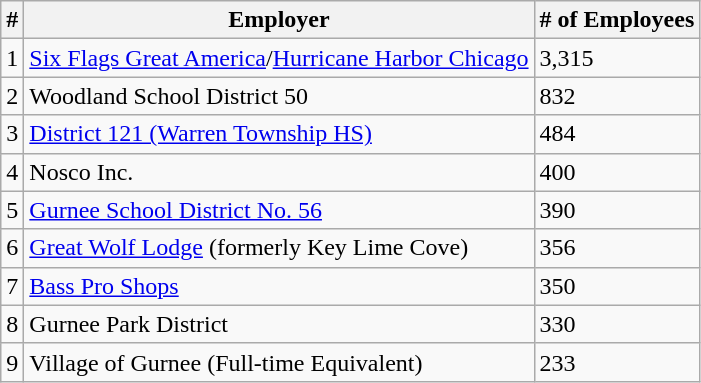<table class="wikitable">
<tr>
<th>#</th>
<th>Employer</th>
<th># of Employees</th>
</tr>
<tr>
<td>1</td>
<td><a href='#'>Six Flags Great America</a>/<a href='#'>Hurricane Harbor Chicago</a></td>
<td>3,315</td>
</tr>
<tr>
<td>2</td>
<td>Woodland School District 50</td>
<td>832</td>
</tr>
<tr>
<td>3</td>
<td><a href='#'>District 121 (Warren Township HS)</a></td>
<td>484</td>
</tr>
<tr>
<td>4</td>
<td>Nosco Inc.</td>
<td>400</td>
</tr>
<tr>
<td>5</td>
<td><a href='#'>Gurnee School District No. 56</a></td>
<td>390</td>
</tr>
<tr>
<td>6</td>
<td><a href='#'>Great Wolf Lodge</a> (formerly Key Lime Cove)</td>
<td>356</td>
</tr>
<tr>
<td>7</td>
<td><a href='#'>Bass Pro Shops</a></td>
<td>350</td>
</tr>
<tr>
<td>8</td>
<td>Gurnee Park District</td>
<td>330</td>
</tr>
<tr>
<td>9</td>
<td>Village of Gurnee (Full-time Equivalent)</td>
<td>233</td>
</tr>
</table>
